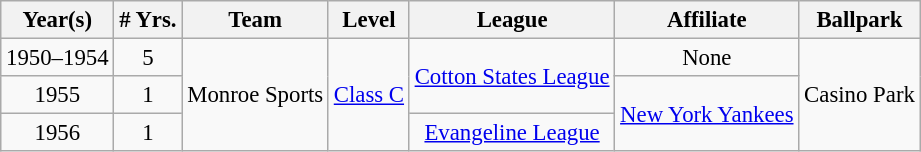<table class="wikitable" style="text-align:center; font-size: 95%;">
<tr>
<th>Year(s)</th>
<th># Yrs.</th>
<th>Team</th>
<th>Level</th>
<th>League</th>
<th>Affiliate</th>
<th>Ballpark</th>
</tr>
<tr>
<td>1950–1954</td>
<td>5</td>
<td Rowspan=3>Monroe Sports</td>
<td rowspan=3><a href='#'>Class C</a></td>
<td rowspan=2><a href='#'>Cotton States League</a></td>
<td>None</td>
<td rowspan=3>Casino Park</td>
</tr>
<tr>
<td>1955</td>
<td>1</td>
<td rowspan=2><a href='#'>New York Yankees</a></td>
</tr>
<tr>
<td>1956</td>
<td>1</td>
<td><a href='#'>Evangeline League</a></td>
</tr>
</table>
